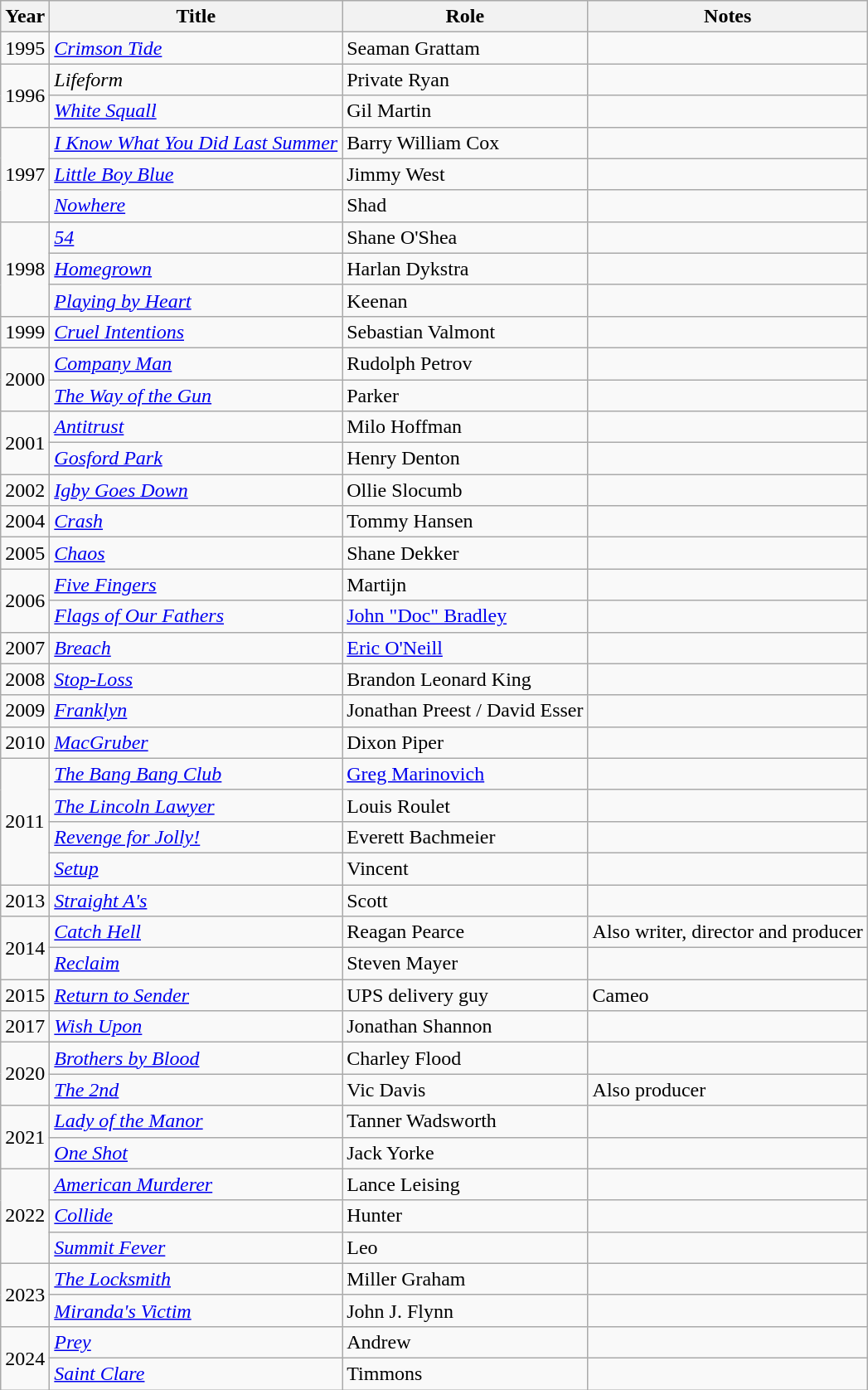<table class="wikitable sortable">
<tr>
<th>Year</th>
<th>Title</th>
<th>Role</th>
<th class="unsortable">Notes</th>
</tr>
<tr>
<td>1995</td>
<td><em><a href='#'>Crimson Tide</a></em></td>
<td>Seaman Grattam</td>
<td></td>
</tr>
<tr>
<td rowspan="2">1996</td>
<td><em>Lifeform</em></td>
<td>Private Ryan</td>
<td></td>
</tr>
<tr>
<td><em><a href='#'>White Squall</a></em></td>
<td>Gil Martin</td>
<td></td>
</tr>
<tr>
<td rowspan="3">1997</td>
<td><em><a href='#'>I Know What You Did Last Summer</a></em></td>
<td>Barry William Cox</td>
<td></td>
</tr>
<tr>
<td><em><a href='#'>Little Boy Blue</a></em></td>
<td>Jimmy West</td>
<td></td>
</tr>
<tr>
<td><em><a href='#'>Nowhere</a></em></td>
<td>Shad</td>
<td></td>
</tr>
<tr>
<td rowspan="3">1998</td>
<td data-sort-value="Fifty-four"><em><a href='#'>54</a></em></td>
<td>Shane O'Shea</td>
<td></td>
</tr>
<tr>
<td><em><a href='#'>Homegrown</a></em></td>
<td>Harlan Dykstra</td>
<td></td>
</tr>
<tr>
<td><em><a href='#'>Playing by Heart</a></em></td>
<td>Keenan</td>
<td></td>
</tr>
<tr>
<td>1999</td>
<td><em><a href='#'>Cruel Intentions</a></em></td>
<td>Sebastian Valmont</td>
<td></td>
</tr>
<tr>
<td rowspan="2">2000</td>
<td><em><a href='#'>Company Man</a></em></td>
<td>Rudolph Petrov</td>
<td></td>
</tr>
<tr>
<td data-sort-value="Way of the Gun, The"><em><a href='#'>The Way of the Gun</a></em></td>
<td>Parker</td>
<td></td>
</tr>
<tr>
<td rowspan="2">2001</td>
<td><em><a href='#'>Antitrust</a></em></td>
<td>Milo Hoffman</td>
<td></td>
</tr>
<tr>
<td><em><a href='#'>Gosford Park</a></em></td>
<td>Henry Denton</td>
<td></td>
</tr>
<tr>
<td>2002</td>
<td><em><a href='#'>Igby Goes Down</a></em></td>
<td>Ollie Slocumb</td>
<td></td>
</tr>
<tr>
<td>2004</td>
<td><em><a href='#'>Crash</a></em></td>
<td>Tommy Hansen</td>
<td></td>
</tr>
<tr>
<td>2005</td>
<td><em><a href='#'>Chaos</a></em></td>
<td>Shane Dekker</td>
<td></td>
</tr>
<tr>
<td rowspan="2">2006</td>
<td><em><a href='#'>Five Fingers</a></em></td>
<td>Martijn</td>
<td></td>
</tr>
<tr>
<td><em><a href='#'>Flags of Our Fathers</a></em></td>
<td><a href='#'>John "Doc" Bradley</a></td>
<td></td>
</tr>
<tr>
<td>2007</td>
<td><em><a href='#'>Breach</a></em></td>
<td><a href='#'>Eric O'Neill</a></td>
<td></td>
</tr>
<tr>
<td>2008</td>
<td><em><a href='#'>Stop-Loss</a></em></td>
<td>Brandon Leonard King</td>
<td></td>
</tr>
<tr>
<td>2009</td>
<td><em><a href='#'>Franklyn</a></em></td>
<td>Jonathan Preest / David Esser</td>
<td></td>
</tr>
<tr>
<td>2010</td>
<td><em><a href='#'>MacGruber</a></em></td>
<td>Dixon Piper</td>
<td></td>
</tr>
<tr>
<td rowspan="4">2011</td>
<td data-sort-value="Bang Bang Club, The"><em><a href='#'>The Bang Bang Club</a></em></td>
<td><a href='#'>Greg Marinovich</a></td>
<td></td>
</tr>
<tr>
<td data-sort-value="Lincoln Lawyer, The"><em><a href='#'>The Lincoln Lawyer</a></em></td>
<td>Louis Roulet</td>
<td></td>
</tr>
<tr>
<td><em><a href='#'>Revenge for Jolly!</a></em></td>
<td>Everett Bachmeier</td>
<td></td>
</tr>
<tr>
<td><em><a href='#'>Setup</a></em></td>
<td>Vincent</td>
<td></td>
</tr>
<tr>
<td>2013</td>
<td><em><a href='#'>Straight A's</a></em></td>
<td>Scott</td>
<td></td>
</tr>
<tr>
<td rowspan="2">2014</td>
<td><em><a href='#'>Catch Hell</a></em></td>
<td>Reagan Pearce</td>
<td>Also writer, director and producer</td>
</tr>
<tr>
<td><em><a href='#'>Reclaim</a></em></td>
<td>Steven Mayer</td>
<td></td>
</tr>
<tr>
<td>2015</td>
<td><em><a href='#'>Return to Sender</a></em></td>
<td>UPS delivery guy</td>
<td>Cameo</td>
</tr>
<tr>
<td>2017</td>
<td><em><a href='#'>Wish Upon</a></em></td>
<td>Jonathan Shannon</td>
<td></td>
</tr>
<tr>
<td rowspan="2">2020</td>
<td><em><a href='#'>Brothers by Blood</a></em></td>
<td>Charley Flood</td>
<td></td>
</tr>
<tr>
<td data-sort-value="Second, The"><em><a href='#'>The 2nd</a></em></td>
<td>Vic Davis</td>
<td>Also producer</td>
</tr>
<tr>
<td rowspan="2">2021</td>
<td><em><a href='#'>Lady of the Manor</a></em></td>
<td>Tanner Wadsworth</td>
<td></td>
</tr>
<tr>
<td><em><a href='#'>One Shot</a></em></td>
<td>Jack Yorke</td>
<td></td>
</tr>
<tr>
<td rowspan="3">2022</td>
<td><em><a href='#'>American Murderer</a></em></td>
<td>Lance Leising</td>
<td></td>
</tr>
<tr>
<td><em><a href='#'>Collide</a></em></td>
<td>Hunter</td>
<td></td>
</tr>
<tr>
<td><em><a href='#'>Summit Fever</a></em></td>
<td>Leo</td>
<td></td>
</tr>
<tr>
<td rowspan="2">2023</td>
<td data-sort-value="Locksmith, The"><em><a href='#'>The Locksmith</a></em></td>
<td>Miller Graham</td>
<td></td>
</tr>
<tr>
<td><em><a href='#'>Miranda's Victim</a></em></td>
<td>John J. Flynn</td>
<td></td>
</tr>
<tr>
<td rowspan="2">2024</td>
<td><em><a href='#'>Prey</a></em></td>
<td>Andrew</td>
<td></td>
</tr>
<tr>
<td><em><a href='#'>Saint Clare</a></em></td>
<td>Timmons</td>
<td></td>
</tr>
</table>
